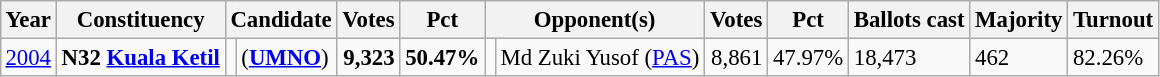<table class="wikitable" style="margin:0.5em ; font-size:95%">
<tr>
<th>Year</th>
<th>Constituency</th>
<th colspan=2>Candidate</th>
<th>Votes</th>
<th>Pct</th>
<th colspan=2>Opponent(s)</th>
<th>Votes</th>
<th>Pct</th>
<th>Ballots cast</th>
<th>Majority</th>
<th>Turnout</th>
</tr>
<tr>
<td><a href='#'>2004</a></td>
<td><strong>N32 <a href='#'>Kuala Ketil</a></strong></td>
<td></td>
<td> (<a href='#'><strong>UMNO</strong></a>)</td>
<td align="right"><strong>9,323</strong></td>
<td><strong>50.47%</strong></td>
<td></td>
<td>Md Zuki Yusof (<a href='#'>PAS</a>)</td>
<td align="right">8,861</td>
<td>47.97%</td>
<td>18,473</td>
<td>462</td>
<td>82.26%</td>
</tr>
</table>
